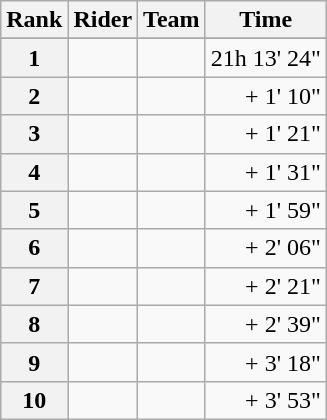<table class="wikitable" margin-bottom:0;">
<tr>
<th scope="col">Rank</th>
<th scope="col">Rider</th>
<th scope="col">Team</th>
<th scope="col">Time</th>
</tr>
<tr>
</tr>
<tr>
<th scope="row">1</th>
<td> </td>
<td></td>
<td align="right">21h 13' 24"</td>
</tr>
<tr>
<th scope="row">2</th>
<td></td>
<td></td>
<td align="right">+ 1' 10"</td>
</tr>
<tr>
<th scope="row">3</th>
<td></td>
<td></td>
<td align="right">+ 1' 21"</td>
</tr>
<tr>
<th scope="row">4</th>
<td></td>
<td></td>
<td align="right">+ 1' 31"</td>
</tr>
<tr>
<th scope="row">5</th>
<td></td>
<td></td>
<td align="right">+ 1' 59"</td>
</tr>
<tr>
<th scope="row">6</th>
<td></td>
<td></td>
<td align="right">+ 2' 06"</td>
</tr>
<tr>
<th scope="row">7</th>
<td></td>
<td></td>
<td align="right">+ 2' 21"</td>
</tr>
<tr>
<th scope="row">8</th>
<td></td>
<td></td>
<td align="right">+ 2' 39"</td>
</tr>
<tr>
<th scope="row">9</th>
<td></td>
<td></td>
<td align="right">+ 3' 18"</td>
</tr>
<tr>
<th scope="row">10</th>
<td></td>
<td></td>
<td align="right">+ 3' 53"</td>
</tr>
</table>
